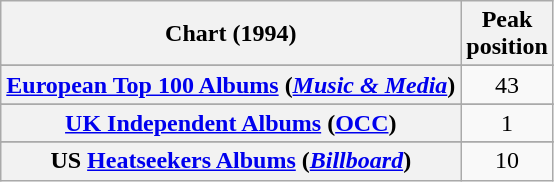<table class="wikitable sortable plainrowheaders" style="text-align:center">
<tr>
<th scope="col">Chart (1994)</th>
<th scope="col">Peak<br>position</th>
</tr>
<tr>
</tr>
<tr>
<th scope="row"><a href='#'>European Top 100 Albums</a> (<em><a href='#'>Music & Media</a></em>)</th>
<td>43</td>
</tr>
<tr>
</tr>
<tr>
</tr>
<tr>
</tr>
<tr>
</tr>
<tr>
<th scope="row"><a href='#'>UK Independent Albums</a> (<a href='#'>OCC</a>)</th>
<td>1</td>
</tr>
<tr>
</tr>
<tr>
<th scope="row">US <a href='#'>Heatseekers Albums</a> (<em><a href='#'>Billboard</a></em>)</th>
<td>10</td>
</tr>
</table>
